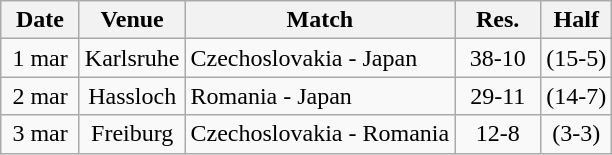<table class="wikitable" style="text-align:center;">
<tr>
<th width="45px">Date</th>
<th>Venue</th>
<th>Match</th>
<th width="50px">Res.</th>
<th>Half</th>
</tr>
<tr>
<td>1 mar</td>
<td>Karlsruhe</td>
<td align="left">Czechoslovakia - Japan</td>
<td>38-10</td>
<td>(15-5)</td>
</tr>
<tr>
<td>2 mar</td>
<td>Hassloch</td>
<td align="left">Romania - Japan</td>
<td>29-11</td>
<td>(14-7)</td>
</tr>
<tr>
<td>3 mar</td>
<td>Freiburg</td>
<td align="left">Czechoslovakia - Romania</td>
<td>12-8</td>
<td>(3-3)</td>
</tr>
</table>
